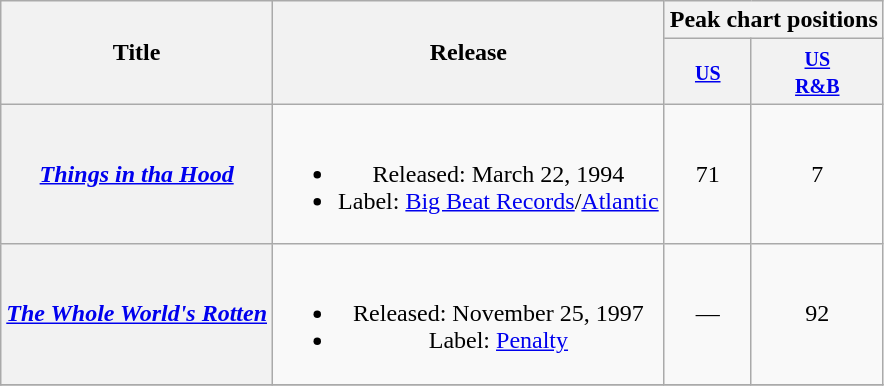<table class="wikitable plainrowheaders" style="text-align:center;">
<tr>
<th rowspan="2">Title</th>
<th rowspan="2">Release</th>
<th colspan="2">Peak chart positions</th>
</tr>
<tr>
<th><small><a href='#'>US</a></small></th>
<th><small><a href='#'>US<br>R&B</a></small></th>
</tr>
<tr>
<th scope="row"><em><a href='#'>Things in tha Hood</a></em></th>
<td><br><ul><li>Released: March 22, 1994</li><li>Label: <a href='#'>Big Beat Records</a>/<a href='#'>Atlantic</a></li></ul></td>
<td align="center">71</td>
<td align="center">7</td>
</tr>
<tr>
<th scope="row"><em><a href='#'>The Whole World's Rotten</a></em></th>
<td><br><ul><li>Released: November 25, 1997</li><li>Label: <a href='#'>Penalty</a></li></ul></td>
<td align="center">—</td>
<td align="center">92</td>
</tr>
<tr>
</tr>
</table>
